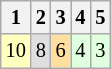<table class="wikitable" style="font-size: 85%;">
<tr>
<th>1</th>
<th>2</th>
<th>3</th>
<th>4</th>
<th>5</th>
</tr>
<tr align="center">
<td style="background:#FFFFBF;">10</td>
<td style="background:#DFDFDF;">8</td>
<td style="background:#FFDF9F;">6</td>
<td style="background:#DFFFDF;">4</td>
<td style="background:#DFFFDF;">3</td>
</tr>
</table>
